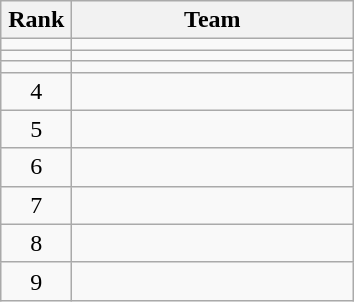<table class="wikitable">
<tr>
<th width=40>Rank</th>
<th width=180>Team</th>
</tr>
<tr>
<td align=center></td>
<td></td>
</tr>
<tr>
<td align=center></td>
<td></td>
</tr>
<tr>
<td align=center></td>
<td></td>
</tr>
<tr>
<td align=center>4</td>
<td></td>
</tr>
<tr>
<td align=center>5</td>
<td></td>
</tr>
<tr>
<td align=center>6</td>
<td></td>
</tr>
<tr>
<td align=center>7</td>
<td></td>
</tr>
<tr>
<td align=center>8</td>
<td></td>
</tr>
<tr>
<td align=center>9</td>
<td></td>
</tr>
</table>
